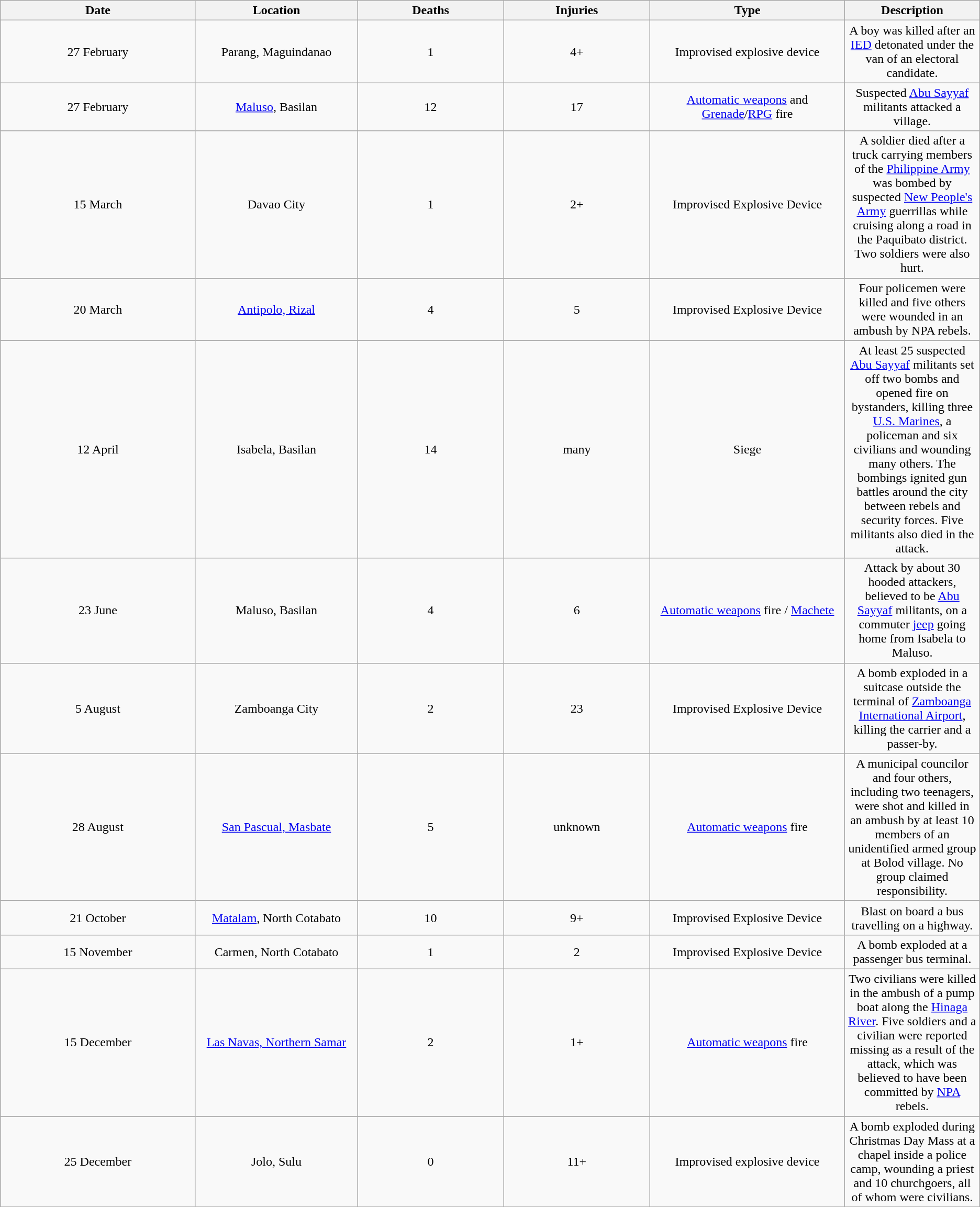<table class="wikitable sortable" style="text-align: center;">
<tr>
<th width="8%">Date</th>
<th width="6%">Location</th>
<th width="6%">Deaths</th>
<th width="6%">Injuries</th>
<th width="8%">Type</th>
<th width="4%">Description</th>
</tr>
<tr>
<td>27 February</td>
<td>Parang, Maguindanao</td>
<td>1</td>
<td>4+</td>
<td>Improvised explosive device</td>
<td>A boy was killed after an <a href='#'>IED</a> detonated under the van of an electoral candidate.</td>
</tr>
<tr>
<td>27 February</td>
<td><a href='#'>Maluso</a>, Basilan</td>
<td>12</td>
<td>17</td>
<td><a href='#'>Automatic weapons</a> and <a href='#'>Grenade</a>/<a href='#'>RPG</a> fire</td>
<td>Suspected <a href='#'>Abu Sayyaf</a> militants attacked a village.</td>
</tr>
<tr>
<td>15 March</td>
<td>Davao City</td>
<td>1</td>
<td>2+</td>
<td>Improvised Explosive Device</td>
<td>A soldier died after a truck carrying members of the <a href='#'>Philippine Army</a> was bombed by suspected <a href='#'>New People's Army</a> guerrillas while cruising along a road in the Paquibato district. Two soldiers were also hurt.</td>
</tr>
<tr>
<td>20 March</td>
<td><a href='#'>Antipolo, Rizal</a></td>
<td>4</td>
<td>5</td>
<td>Improvised Explosive Device</td>
<td>Four policemen were killed and five others were wounded in an ambush by NPA rebels.</td>
</tr>
<tr>
<td>12 April</td>
<td>Isabela, Basilan</td>
<td>14</td>
<td>many</td>
<td>Siege</td>
<td>At least 25 suspected <a href='#'>Abu Sayyaf</a> militants set off two bombs and opened fire on bystanders, killing three <a href='#'>U.S. Marines</a>, a policeman and six civilians and wounding many others. The bombings ignited gun battles around the city between rebels and security forces. Five militants also died in the attack.</td>
</tr>
<tr>
<td>23 June</td>
<td>Maluso, Basilan</td>
<td>4</td>
<td>6</td>
<td><a href='#'>Automatic weapons</a> fire / <a href='#'>Machete</a></td>
<td>Attack by about 30 hooded attackers, believed to be <a href='#'>Abu Sayyaf</a> militants, on a commuter <a href='#'>jeep</a> going home from Isabela to Maluso.</td>
</tr>
<tr>
<td>5 August</td>
<td>Zamboanga City</td>
<td>2</td>
<td>23</td>
<td>Improvised Explosive Device</td>
<td>A bomb exploded in a suitcase outside the terminal of <a href='#'>Zamboanga International Airport</a>, killing the carrier and a passer-by.</td>
</tr>
<tr>
<td>28 August</td>
<td><a href='#'>San Pascual, Masbate</a></td>
<td>5</td>
<td>unknown</td>
<td><a href='#'>Automatic weapons</a> fire</td>
<td>A municipal councilor and four others, including two teenagers, were shot and killed in an ambush by at least 10 members of an unidentified armed group at Bolod village. No group claimed responsibility.</td>
</tr>
<tr>
<td>21 October</td>
<td><a href='#'>Matalam</a>, North Cotabato</td>
<td>10</td>
<td>9+</td>
<td>Improvised Explosive Device</td>
<td>Blast on board a bus travelling on a highway.</td>
</tr>
<tr>
<td>15 November</td>
<td>Carmen, North Cotabato</td>
<td>1</td>
<td>2</td>
<td>Improvised Explosive Device</td>
<td>A bomb exploded at a passenger bus terminal.</td>
</tr>
<tr>
<td>15 December</td>
<td><a href='#'>Las Navas, Northern Samar</a></td>
<td>2</td>
<td>1+</td>
<td><a href='#'>Automatic weapons</a> fire</td>
<td>Two civilians were killed in the ambush of a pump boat along the <a href='#'>Hinaga River</a>. Five soldiers and a civilian were reported missing as a result of the attack, which was believed to have been committed by <a href='#'>NPA</a> rebels.</td>
</tr>
<tr>
<td>25 December</td>
<td>Jolo, Sulu</td>
<td>0</td>
<td>11+</td>
<td>Improvised explosive device</td>
<td>A bomb exploded during Christmas Day Mass at a chapel inside a police camp, wounding a priest and 10 churchgoers, all of whom were civilians.</td>
</tr>
</table>
